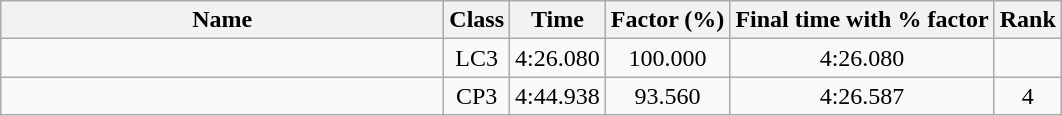<table class="wikitable" style="text-align:center;">
<tr>
<th style="width:18em">Name</th>
<th>Class</th>
<th>Time</th>
<th>Factor (%)</th>
<th>Final time with % factor</th>
<th>Rank</th>
</tr>
<tr>
<td align=left></td>
<td>LC3</td>
<td>4:26.080</td>
<td>100.000</td>
<td>4:26.080</td>
<td></td>
</tr>
<tr>
<td align=left></td>
<td>CP3</td>
<td>4:44.938</td>
<td>93.560</td>
<td>4:26.587</td>
<td>4</td>
</tr>
</table>
